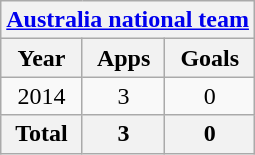<table class="wikitable" style="text-align:center">
<tr>
<th colspan=3><a href='#'>Australia national team</a></th>
</tr>
<tr>
<th>Year</th>
<th>Apps</th>
<th>Goals</th>
</tr>
<tr>
<td>2014</td>
<td>3</td>
<td>0</td>
</tr>
<tr>
<th>Total</th>
<th>3</th>
<th>0</th>
</tr>
</table>
